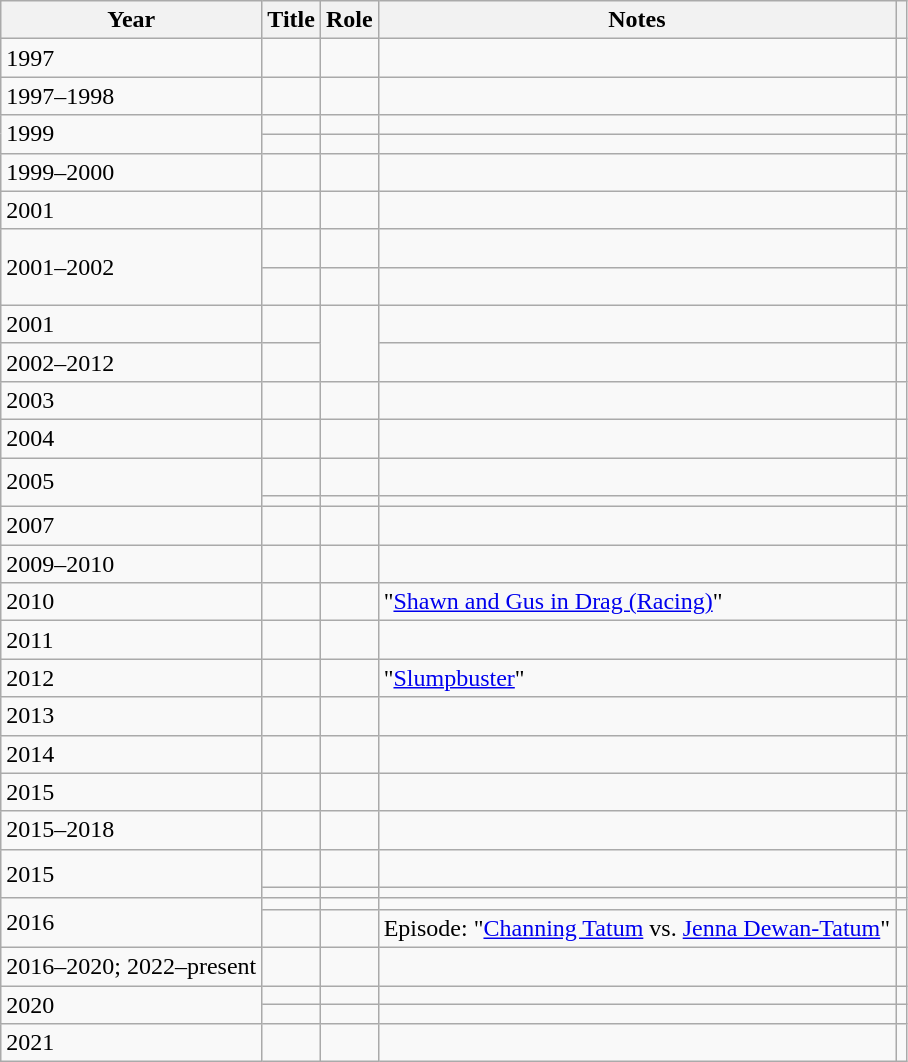<table class="wikitable sortable">
<tr>
<th>Year</th>
<th>Title</th>
<th>Role</th>
<th class="unsortable">Notes</th>
<th class="unsortable"></th>
</tr>
<tr>
<td>1997</td>
<td><em></em></td>
<td></td>
<td></td>
<td style="text-align:center;"></td>
</tr>
<tr>
<td>1997–1998</td>
<td><em></em></td>
<td></td>
<td><br></td>
<td style="text-align:center;"></td>
</tr>
<tr>
<td rowspan="2">1999</td>
<td><em></em></td>
<td></td>
<td></td>
<td style="text-align:center;"></td>
</tr>
<tr>
<td><em></em></td>
<td></td>
<td></td>
<td style="text-align:center;"></td>
</tr>
<tr>
<td>1999–2000</td>
<td><em></em></td>
<td></td>
<td><br></td>
<td style="text-align:center;"></td>
</tr>
<tr>
<td>2001</td>
<td><em></em></td>
<td></td>
<td><br></td>
<td style="text-align:center;"></td>
</tr>
<tr>
<td rowspan="2">2001–2002</td>
<td><em></em></td>
<td></td>
<td><br></td>
<td style="text-align:center;"></td>
</tr>
<tr>
<td><em></em></td>
<td></td>
<td><br></td>
<td style="text-align:center;"></td>
</tr>
<tr>
<td>2001</td>
<td><em></em></td>
<td rowspan="2"></td>
<td></td>
<td style="text-align:center;"></td>
</tr>
<tr>
<td>2002–2012</td>
<td><em></em></td>
<td><br></td>
<td style="text-align:center;"></td>
</tr>
<tr>
<td>2003</td>
<td><em></em></td>
<td></td>
<td></td>
<td style="text-align:center;"></td>
</tr>
<tr>
<td>2004</td>
<td><em></em></td>
<td></td>
<td></td>
<td style="text-align:center;"></td>
</tr>
<tr>
<td rowspan="2">2005</td>
<td><em></em></td>
<td></td>
<td><br></td>
<td style="text-align:center;"></td>
</tr>
<tr>
<td><em></em></td>
<td></td>
<td></td>
<td style="text-align:center;"></td>
</tr>
<tr>
<td>2007</td>
<td><em></em></td>
<td></td>
<td></td>
<td style="text-align:center;"></td>
</tr>
<tr>
<td>2009–2010</td>
<td><em></em></td>
<td></td>
<td><br></td>
<td style="text-align:center;"></td>
</tr>
<tr>
<td>2010</td>
<td><em></em></td>
<td></td>
<td> "<a href='#'>Shawn and Gus in Drag (Racing)</a>"</td>
<td style="text-align:center;"></td>
</tr>
<tr>
<td>2011</td>
<td><em></em></td>
<td></td>
<td></td>
<td style="text-align:center;"></td>
</tr>
<tr>
<td>2012</td>
<td><em></em></td>
<td></td>
<td> "<a href='#'>Slumpbuster</a>"</td>
<td style="text-align:center;"></td>
</tr>
<tr>
<td>2013</td>
<td data-sort-value="Goodwin Games, The"><em></em></td>
<td></td>
<td><br></td>
<td style="text-align:center;"></td>
</tr>
<tr>
<td>2014</td>
<td><em></em></td>
<td></td>
<td><br></td>
<td style="text-align:center;"></td>
</tr>
<tr>
<td>2015</td>
<td data-sort-value="Night Shift, The"><em></em></td>
<td></td>
<td><br></td>
<td style="text-align:center;"></td>
</tr>
<tr>
<td>2015–2018</td>
<td><em></em></td>
<td></td>
<td><br></td>
<td style="text-align:center;"></td>
</tr>
<tr>
<td rowspan="2">2015</td>
<td><em></em></td>
<td></td>
<td><br></td>
<td style="text-align:center;"></td>
</tr>
<tr>
<td><em></em></td>
<td></td>
<td></td>
<td style="text-align:center;"></td>
</tr>
<tr>
<td rowspan="2">2016</td>
<td><em></em></td>
<td></td>
<td></td>
<td style="text-align:center;"></td>
</tr>
<tr>
<td><em></em></td>
<td></td>
<td>Episode: "<a href='#'>Channing Tatum</a> vs. <a href='#'>Jenna Dewan-Tatum</a>"</td>
<td style="text-align:center;"></td>
</tr>
<tr>
<td>2016–2020; 2022–present</td>
<td><em></em></td>
<td></td>
<td><br> </td>
<td style="text-align:center;"></td>
</tr>
<tr>
<td rowspan="2">2020</td>
<td><em></em></td>
<td></td>
<td></td>
<td style="text-align:center;"></td>
</tr>
<tr>
<td><em></em></td>
<td></td>
<td></td>
<td style="text-align:center;"></td>
</tr>
<tr>
<td>2021</td>
<td><em></em></td>
<td></td>
<td></td>
<td style="text-align:center;"></td>
</tr>
</table>
